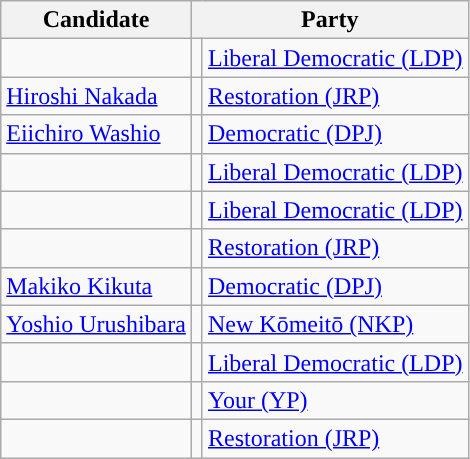<table class="wikitable">
<tr>
<th>Candidate</th>
<th colspan="2">Party</th>
</tr>
<tr>
<td></td>
<td></td>
<td><a href='#'>Liberal Democratic (LDP)</a></td>
</tr>
<tr>
<td><a href='#'>Hiroshi Nakada</a></td>
<td></td>
<td><a href='#'>Restoration (JRP)</a></td>
</tr>
<tr>
<td><a href='#'>Eiichiro Washio</a></td>
<td></td>
<td><a href='#'>Democratic (DPJ)</a></td>
</tr>
<tr>
<td></td>
<td></td>
<td><a href='#'>Liberal Democratic (LDP)</a></td>
</tr>
<tr>
<td></td>
<td></td>
<td><a href='#'>Liberal Democratic (LDP)</a></td>
</tr>
<tr>
<td></td>
<td></td>
<td><a href='#'>Restoration (JRP)</a></td>
</tr>
<tr>
<td><a href='#'>Makiko Kikuta</a></td>
<td></td>
<td><a href='#'>Democratic (DPJ)</a></td>
</tr>
<tr>
<td><a href='#'>Yoshio Urushibara</a></td>
<td></td>
<td><a href='#'>New Kōmeitō (NKP)</a></td>
</tr>
<tr>
<td></td>
<td></td>
<td><a href='#'>Liberal Democratic (LDP)</a></td>
</tr>
<tr>
<td></td>
<td></td>
<td><a href='#'>Your (YP)</a></td>
</tr>
<tr>
<td></td>
<td></td>
<td><a href='#'>Restoration (JRP)</a></td>
</tr>
</table>
